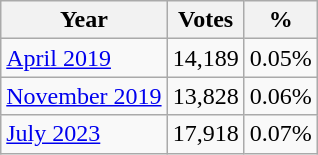<table class="wikitable"style="display: inline-table;">
<tr>
<th>Year</th>
<th>Votes</th>
<th>%</th>
</tr>
<tr>
<td><a href='#'>April 2019</a></td>
<td>14,189</td>
<td>0.05%</td>
</tr>
<tr>
<td><a href='#'>November 2019</a></td>
<td>13,828</td>
<td>0.06%</td>
</tr>
<tr>
<td><a href='#'>July 2023</a></td>
<td>17,918</td>
<td>0.07%</td>
</tr>
</table>
